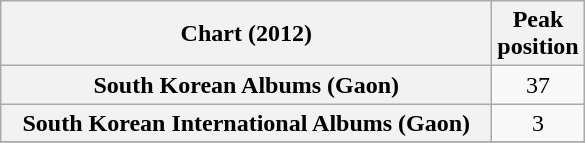<table class="wikitable sortable plainrowheaders" style="text-align:center">
<tr>
<th scope="col" style="width:20em;">Chart (2012)</th>
<th scope="col">Peak<br>position</th>
</tr>
<tr>
<th scope="row">South Korean Albums (Gaon)</th>
<td>37</td>
</tr>
<tr>
<th scope="row">South Korean International Albums (Gaon)</th>
<td>3</td>
</tr>
<tr>
</tr>
</table>
